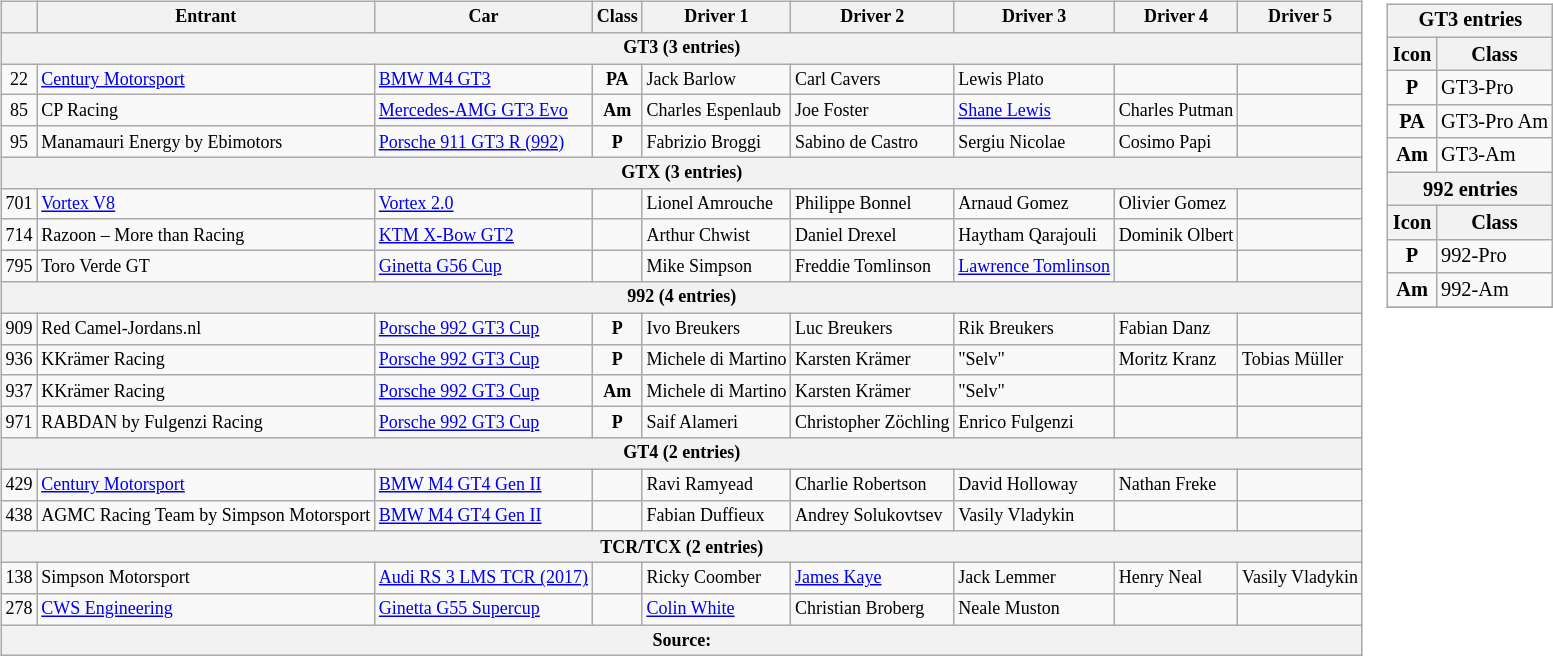<table>
<tr>
<td><br><table class="wikitable" style="font-size: 75%;">
<tr>
<th></th>
<th>Entrant</th>
<th>Car</th>
<th>Class</th>
<th>Driver 1</th>
<th>Driver 2</th>
<th>Driver 3</th>
<th>Driver 4</th>
<th>Driver 5</th>
</tr>
<tr>
<th colspan="9">GT3 (3 entries)</th>
</tr>
<tr>
<td align="center">22</td>
<td> <a href='#'>Century Motorsport</a></td>
<td><a href='#'>BMW M4 GT3</a></td>
<td align="center"><strong><span>PA</span></strong></td>
<td> Jack Barlow</td>
<td> Carl Cavers</td>
<td> Lewis Plato</td>
<td></td>
<td></td>
</tr>
<tr>
<td align="center">85</td>
<td> CP Racing</td>
<td><a href='#'>Mercedes-AMG GT3 Evo</a></td>
<td align="center"><strong><span>Am</span></strong></td>
<td> Charles Espenlaub</td>
<td> Joe Foster</td>
<td> <a href='#'>Shane Lewis</a></td>
<td> Charles Putman</td>
<td></td>
</tr>
<tr>
<td align="center">95</td>
<td> Manamauri Energy by Ebimotors</td>
<td><a href='#'>Porsche 911 GT3 R (992)</a></td>
<td align="center"><strong><span>P</span></strong></td>
<td> Fabrizio Broggi</td>
<td> Sabino de Castro</td>
<td> Sergiu Nicolae</td>
<td> Cosimo Papi</td>
<td></td>
</tr>
<tr>
<th colspan="9">GTX (3 entries)</th>
</tr>
<tr>
<td align="center">701</td>
<td> <a href='#'>Vortex V8</a></td>
<td><a href='#'>Vortex 2.0</a></td>
<td></td>
<td> Lionel Amrouche</td>
<td> Philippe Bonnel</td>
<td> Arnaud Gomez</td>
<td> Olivier Gomez</td>
<td></td>
</tr>
<tr>
<td>714</td>
<td> Razoon – More than Racing</td>
<td><a href='#'>KTM X-Bow GT2</a></td>
<td></td>
<td> Arthur Chwist</td>
<td> Daniel Drexel</td>
<td> Haytham Qarajouli</td>
<td> Dominik Olbert</td>
<td></td>
</tr>
<tr>
<td>795</td>
<td> Toro Verde GT</td>
<td><a href='#'>Ginetta G56 Cup</a></td>
<td></td>
<td> Mike Simpson</td>
<td> Freddie Tomlinson</td>
<td> <a href='#'>Lawrence Tomlinson</a></td>
<td></td>
<td></td>
</tr>
<tr>
<th colspan="9">992 (4 entries)</th>
</tr>
<tr>
<td align="center">909</td>
<td> Red Camel-Jordans.nl</td>
<td><a href='#'>Porsche 992 GT3 Cup</a></td>
<td align="center"><strong><span>P</span></strong></td>
<td> Ivo Breukers</td>
<td> Luc Breukers</td>
<td> Rik Breukers</td>
<td> Fabian Danz</td>
<td></td>
</tr>
<tr>
<td align="center">936</td>
<td> KKrämer Racing</td>
<td><a href='#'>Porsche 992 GT3 Cup</a></td>
<td align="center"><strong><span>P</span></strong></td>
<td> Michele di Martino</td>
<td> Karsten Krämer</td>
<td> "Selv"</td>
<td> Moritz Kranz</td>
<td> Tobias Müller</td>
</tr>
<tr>
<td>937</td>
<td> KKrämer Racing</td>
<td><a href='#'>Porsche 992 GT3 Cup</a></td>
<td align="center"><strong><span>Am</span></strong></td>
<td> Michele di Martino</td>
<td> Karsten Krämer</td>
<td> "Selv"</td>
<td></td>
<td></td>
</tr>
<tr>
<td align="center">971</td>
<td> RABDAN by Fulgenzi Racing</td>
<td><a href='#'>Porsche 992 GT3 Cup</a></td>
<td align="center"><strong><span>P</span></strong></td>
<td> Saif Alameri</td>
<td> Christopher Zöchling</td>
<td> Enrico Fulgenzi</td>
<td></td>
<td></td>
</tr>
<tr>
<th colspan="9">GT4 (2 entries)</th>
</tr>
<tr>
<td align="center">429</td>
<td> <a href='#'>Century Motorsport</a></td>
<td><a href='#'>BMW M4 GT4 Gen II</a></td>
<td></td>
<td> Ravi Ramyead</td>
<td> Charlie Robertson</td>
<td> David Holloway</td>
<td> Nathan Freke</td>
<td></td>
</tr>
<tr>
<td align="center">438</td>
<td> AGMC Racing Team by Simpson Motorsport</td>
<td><a href='#'>BMW M4 GT4 Gen II</a></td>
<td></td>
<td> Fabian Duffieux</td>
<td> Andrey Solukovtsev</td>
<td> Vasily Vladykin</td>
<td></td>
<td></td>
</tr>
<tr>
<th colspan="9">TCR/TCX (2 entries)</th>
</tr>
<tr>
<td align="center">138</td>
<td> Simpson Motorsport</td>
<td><a href='#'>Audi RS 3 LMS TCR (2017)</a></td>
<td></td>
<td> Ricky Coomber</td>
<td> <a href='#'>James Kaye</a></td>
<td> Jack Lemmer</td>
<td> Henry Neal</td>
<td> Vasily Vladykin</td>
</tr>
<tr>
<td align="center">278</td>
<td> <a href='#'>CWS Engineering</a></td>
<td><a href='#'>Ginetta G55 Supercup</a></td>
<td></td>
<td> <a href='#'>Colin White</a></td>
<td> Christian Broberg</td>
<td> Neale Muston</td>
<td></td>
<td></td>
</tr>
<tr>
<th colspan="9">Source:</th>
</tr>
</table>
</td>
<td valign="top"><br><table class="wikitable" style="font-size: 85%;">
<tr>
<th colspan="2">GT3 entries</th>
</tr>
<tr>
<th>Icon</th>
<th>Class</th>
</tr>
<tr>
<td align="center"><strong><span>P</span></strong></td>
<td>GT3-Pro</td>
</tr>
<tr>
<td align="center"><strong><span>PA</span></strong></td>
<td>GT3-Pro Am</td>
</tr>
<tr>
<td align="center"><strong><span>Am</span></strong></td>
<td>GT3-Am</td>
</tr>
<tr>
<th colspan="2">992 entries</th>
</tr>
<tr>
<th>Icon</th>
<th>Class</th>
</tr>
<tr>
<td align="center"><strong><span>P</span></strong></td>
<td>992-Pro</td>
</tr>
<tr>
<td align="center"><strong><span>Am</span></strong></td>
<td>992-Am</td>
</tr>
<tr>
</tr>
</table>
</td>
</tr>
</table>
